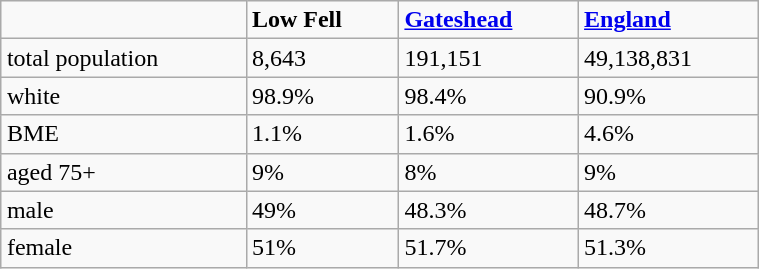<table class=wikitable style="float:right; margin-left:2em; width:40%;" cellspacing=3>
<tr>
<td></td>
<td><strong>Low Fell</strong></td>
<td><strong><a href='#'>Gateshead</a></strong></td>
<td><strong><a href='#'>England</a></strong></td>
</tr>
<tr>
<td>total population</td>
<td>8,643</td>
<td>191,151</td>
<td>49,138,831</td>
</tr>
<tr>
<td>white</td>
<td>98.9%</td>
<td>98.4%</td>
<td>90.9%</td>
</tr>
<tr>
<td>BME</td>
<td>1.1%</td>
<td>1.6%</td>
<td>4.6%</td>
</tr>
<tr>
<td>aged 75+</td>
<td>9%</td>
<td>8%</td>
<td>9%</td>
</tr>
<tr>
<td>male</td>
<td>49%</td>
<td>48.3%</td>
<td>48.7%</td>
</tr>
<tr>
<td>female</td>
<td>51%</td>
<td>51.7%</td>
<td>51.3%</td>
</tr>
</table>
